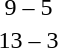<table style="text-align:center">
<tr>
<th width=200></th>
<th width=100></th>
<th width=200></th>
</tr>
<tr>
<td align=right><strong></strong></td>
<td>9 – 5</td>
<td align=left></td>
</tr>
<tr>
<td align=right><strong></strong></td>
<td>13 – 3</td>
<td align=left></td>
</tr>
</table>
